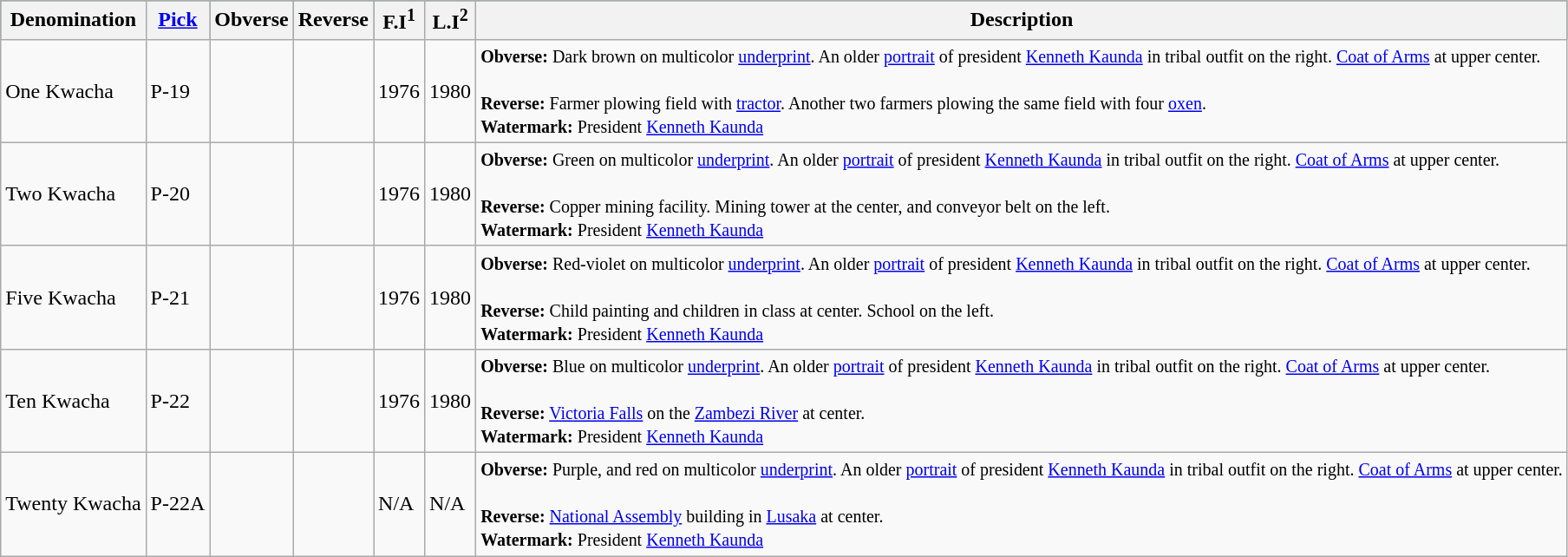<table class="wikitable">
<tr style="background:#2E8B57;">
<th>Denomination</th>
<th><a href='#'>Pick</a></th>
<th>Obverse</th>
<th>Reverse</th>
<th>F.I<sup>1</sup></th>
<th>L.I<sup>2</sup></th>
<th>Description</th>
</tr>
<tr>
<td>One Kwacha</td>
<td>P-19</td>
<td></td>
<td></td>
<td>1976</td>
<td>1980</td>
<td><small><strong>Obverse:</strong> Dark brown on multicolor <a href='#'>underprint</a>. An older <a href='#'>portrait</a> of president <a href='#'>Kenneth Kaunda</a> in tribal outfit on the right. <a href='#'>Coat of Arms</a> at upper center.</small><br><br><small><strong>Reverse:</strong> Farmer plowing field with <a href='#'>tractor</a>. Another two farmers plowing the same field with four <a href='#'>oxen</a>.</small><br>
<small><strong>Watermark:</strong> President <a href='#'>Kenneth Kaunda</a></small></td>
</tr>
<tr>
<td>Two Kwacha</td>
<td>P-20</td>
<td></td>
<td></td>
<td>1976</td>
<td>1980</td>
<td><small><strong>Obverse:</strong> Green on multicolor <a href='#'>underprint</a>. An older <a href='#'>portrait</a> of president <a href='#'>Kenneth Kaunda</a> in tribal outfit on the right. <a href='#'>Coat of Arms</a> at upper center.</small><br><br><small><strong>Reverse:</strong> Copper mining facility. Mining tower at the center, and conveyor belt on the left.</small><br>
<small><strong>Watermark:</strong> President <a href='#'>Kenneth Kaunda</a></small></td>
</tr>
<tr>
<td>Five Kwacha</td>
<td>P-21</td>
<td></td>
<td></td>
<td>1976</td>
<td>1980</td>
<td><small><strong>Obverse:</strong> Red-violet on multicolor <a href='#'>underprint</a>. An older <a href='#'>portrait</a> of president <a href='#'>Kenneth Kaunda</a> in tribal outfit on the right. <a href='#'>Coat of Arms</a> at upper center.</small><br><br><small><strong>Reverse:</strong> Child painting and children in class at center. School on the left.</small><br>
<small><strong>Watermark:</strong> President <a href='#'>Kenneth Kaunda</a></small></td>
</tr>
<tr>
<td>Ten Kwacha</td>
<td>P-22</td>
<td></td>
<td></td>
<td>1976</td>
<td>1980</td>
<td><small><strong>Obverse:</strong> Blue on multicolor <a href='#'>underprint</a>. An older <a href='#'>portrait</a> of president <a href='#'>Kenneth Kaunda</a> in tribal outfit on the right. <a href='#'>Coat of Arms</a> at upper center.</small><br><br><small><strong>Reverse:</strong> <a href='#'>Victoria Falls</a> on the <a href='#'>Zambezi River</a> at center.</small><br>
<small><strong>Watermark:</strong> President <a href='#'>Kenneth Kaunda</a></small></td>
</tr>
<tr>
<td>Twenty Kwacha</td>
<td>P-22A</td>
<td></td>
<td></td>
<td>N/A</td>
<td>N/A</td>
<td><small><strong>Obverse:</strong> Purple, and red on multicolor <a href='#'>underprint</a>. An older <a href='#'>portrait</a> of president <a href='#'>Kenneth Kaunda</a> in tribal outfit on the right. <a href='#'>Coat of Arms</a> at upper center.</small><br><br><small><strong>Reverse:</strong> <a href='#'>National Assembly</a> building in <a href='#'>Lusaka</a> at center.</small><br>
<small><strong>Watermark:</strong> President <a href='#'>Kenneth Kaunda</a></small></td>
</tr>
</table>
